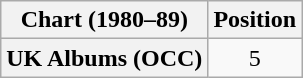<table class="wikitable plainrowheaders" style="text-align:center">
<tr>
<th>Chart (1980–89)</th>
<th>Position</th>
</tr>
<tr>
<th scope="row">UK Albums (OCC)</th>
<td style="text-align:center;">5</td>
</tr>
</table>
